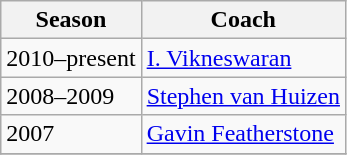<table class="wikitable">
<tr>
<th>Season</th>
<th>Coach</th>
</tr>
<tr>
<td>2010–present</td>
<td> <a href='#'>I. Vikneswaran</a></td>
</tr>
<tr>
<td>2008–2009</td>
<td> <a href='#'>Stephen van Huizen</a></td>
</tr>
<tr>
<td>2007</td>
<td> <a href='#'>Gavin Featherstone</a></td>
</tr>
<tr>
</tr>
</table>
